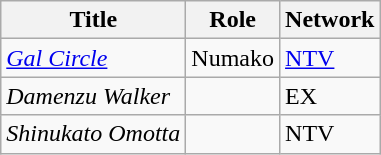<table class="wikitable">
<tr>
<th>Title</th>
<th>Role</th>
<th>Network</th>
</tr>
<tr>
<td><em><a href='#'>Gal Circle</a></em></td>
<td>Numako</td>
<td><a href='#'>NTV</a></td>
</tr>
<tr>
<td><em>Damenzu Walker</em></td>
<td></td>
<td>EX</td>
</tr>
<tr>
<td><em>Shinukato Omotta</em></td>
<td></td>
<td>NTV</td>
</tr>
</table>
